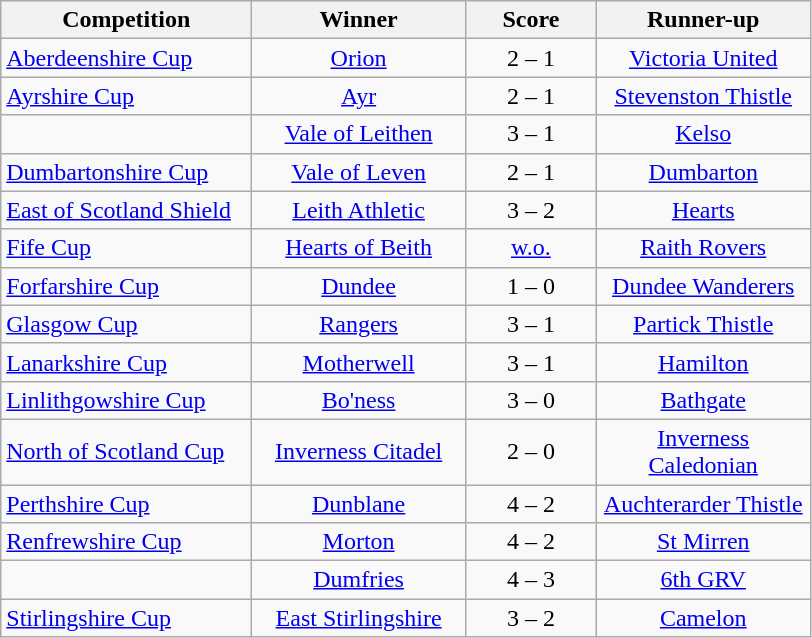<table class="wikitable" style="text-align: center;">
<tr>
<th width=160>Competition</th>
<th width=135>Winner</th>
<th width=80>Score</th>
<th width=135>Runner-up</th>
</tr>
<tr>
<td align=left><a href='#'>Aberdeenshire Cup</a></td>
<td><a href='#'>Orion</a></td>
<td>2 – 1</td>
<td><a href='#'>Victoria United</a></td>
</tr>
<tr>
<td align=left><a href='#'>Ayrshire Cup</a></td>
<td><a href='#'>Ayr</a></td>
<td>2 – 1</td>
<td><a href='#'>Stevenston Thistle</a></td>
</tr>
<tr>
<td align=left></td>
<td><a href='#'>Vale of Leithen</a></td>
<td>3 – 1</td>
<td><a href='#'>Kelso</a></td>
</tr>
<tr>
<td align=left><a href='#'>Dumbartonshire Cup</a></td>
<td><a href='#'>Vale of Leven</a></td>
<td>2 – 1</td>
<td><a href='#'>Dumbarton</a></td>
</tr>
<tr>
<td align=left><a href='#'>East of Scotland Shield</a></td>
<td><a href='#'>Leith Athletic</a></td>
<td>3 – 2</td>
<td><a href='#'>Hearts</a></td>
</tr>
<tr>
<td align=left><a href='#'>Fife Cup</a></td>
<td><a href='#'>Hearts of Beith</a></td>
<td><a href='#'>w.o.</a></td>
<td><a href='#'>Raith Rovers</a></td>
</tr>
<tr>
<td align=left><a href='#'>Forfarshire Cup</a></td>
<td><a href='#'>Dundee</a></td>
<td>1 – 0</td>
<td><a href='#'>Dundee Wanderers</a></td>
</tr>
<tr>
<td align=left><a href='#'>Glasgow Cup</a></td>
<td><a href='#'>Rangers</a></td>
<td>3 – 1</td>
<td><a href='#'>Partick Thistle</a></td>
</tr>
<tr>
<td align=left><a href='#'>Lanarkshire Cup</a></td>
<td><a href='#'>Motherwell</a></td>
<td>3 – 1</td>
<td><a href='#'>Hamilton</a></td>
</tr>
<tr>
<td align=left><a href='#'>Linlithgowshire Cup</a></td>
<td><a href='#'>Bo'ness</a></td>
<td>3 – 0</td>
<td><a href='#'>Bathgate</a></td>
</tr>
<tr>
<td align=left><a href='#'>North of Scotland Cup</a></td>
<td><a href='#'>Inverness Citadel</a></td>
<td>2 – 0</td>
<td><a href='#'>Inverness Caledonian</a></td>
</tr>
<tr>
<td align=left><a href='#'>Perthshire Cup</a></td>
<td><a href='#'>Dunblane</a></td>
<td>4 – 2</td>
<td><a href='#'>Auchterarder Thistle</a></td>
</tr>
<tr>
<td align=left><a href='#'>Renfrewshire Cup</a></td>
<td><a href='#'>Morton</a></td>
<td>4 – 2</td>
<td><a href='#'>St Mirren</a></td>
</tr>
<tr>
<td align=left></td>
<td><a href='#'>Dumfries</a></td>
<td>4 – 3</td>
<td><a href='#'>6th GRV</a></td>
</tr>
<tr>
<td align=left><a href='#'>Stirlingshire Cup</a></td>
<td><a href='#'>East Stirlingshire</a></td>
<td>3 – 2</td>
<td><a href='#'>Camelon</a></td>
</tr>
</table>
